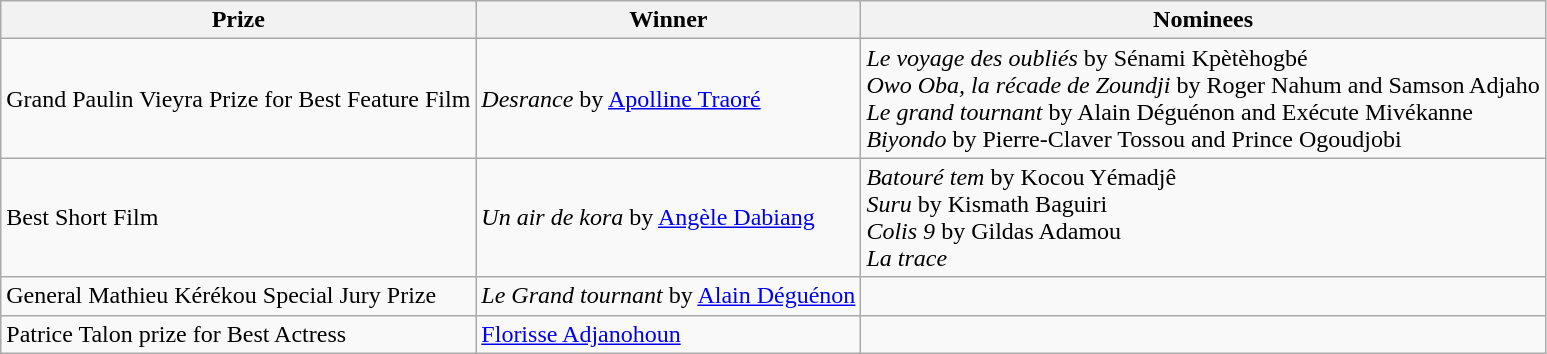<table class="wikitable">
<tr>
<th>Prize</th>
<th>Winner</th>
<th>Nominees</th>
</tr>
<tr>
<td>Grand Paulin Vieyra Prize for Best Feature Film</td>
<td><em>Desrance</em> by <a href='#'>Apolline Traoré</a></td>
<td><em>Le voyage des oubliés</em> by Sénami Kpètèhogbé<br><em>Owo Oba, la récade de Zoundji</em> by Roger Nahum and Samson Adjaho<br><em>Le grand tournant</em> by Alain Déguénon and Exécute Mivékanne<br><em>Biyondo</em> by Pierre-Claver Tossou and Prince Ogoudjobi</td>
</tr>
<tr>
<td>Best Short Film</td>
<td><em>Un air de kora</em> by <a href='#'>Angèle Dabiang</a></td>
<td><em>Batouré tem</em> by Kocou Yémadjê<br><em>Suru</em> by Kismath Baguiri<br><em>Colis 9</em> by Gildas Adamou<br><em>La trace</em></td>
</tr>
<tr>
<td>General Mathieu Kérékou Special Jury Prize</td>
<td><em>Le Grand tournant</em> by <a href='#'>Alain Déguénon</a></td>
<td></td>
</tr>
<tr>
<td>Patrice Talon prize for Best Actress</td>
<td><a href='#'>Florisse Adjanohoun</a></td>
<td></td>
</tr>
</table>
